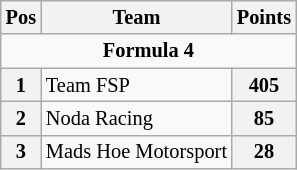<table class="wikitable" style="font-size: 85%">
<tr>
<th>Pos</th>
<th>Team</th>
<th>Points</th>
</tr>
<tr>
<td colspan=3 style="text-align:center"><strong>Formula 4</strong></td>
</tr>
<tr>
<th>1</th>
<td style="text-align:left">Team FSP</td>
<th>405</th>
</tr>
<tr>
<th>2</th>
<td style="text-align:left">Noda Racing</td>
<th>85</th>
</tr>
<tr>
<th>3</th>
<td>Mads Hoe Motorsport</td>
<th>28</th>
</tr>
</table>
